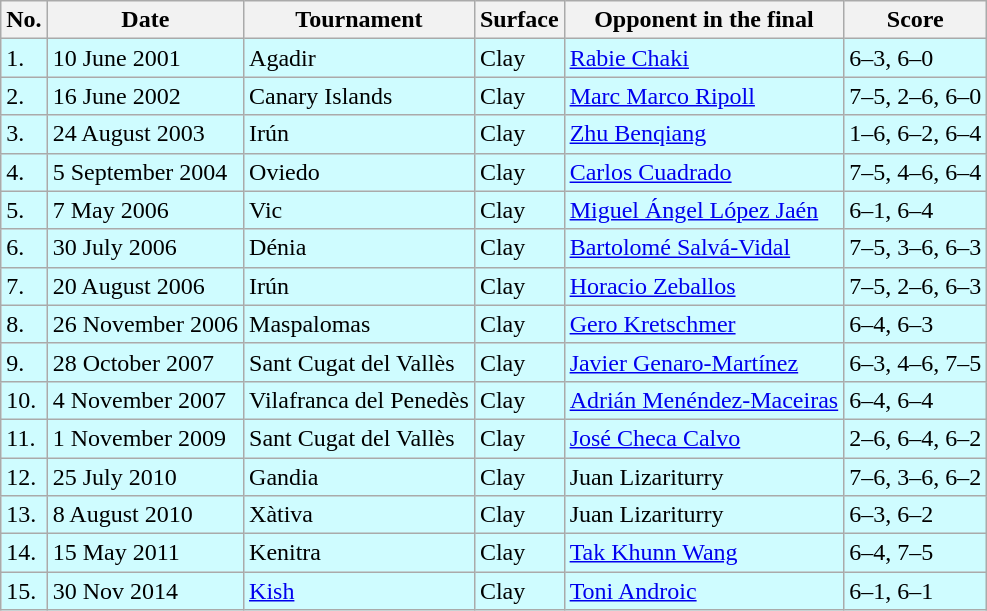<table class="wikitable">
<tr>
<th>No.</th>
<th>Date</th>
<th>Tournament</th>
<th>Surface</th>
<th>Opponent in the final</th>
<th>Score</th>
</tr>
<tr bgcolor="CFFCFF">
<td>1.</td>
<td>10 June 2001</td>
<td>Agadir</td>
<td>Clay</td>
<td> <a href='#'>Rabie Chaki</a></td>
<td>6–3, 6–0</td>
</tr>
<tr bgcolor="CFFCFF">
<td>2.</td>
<td>16 June 2002</td>
<td>Canary Islands</td>
<td>Clay</td>
<td> <a href='#'>Marc Marco Ripoll</a></td>
<td>7–5, 2–6, 6–0</td>
</tr>
<tr bgcolor="CFFCFF">
<td>3.</td>
<td>24 August 2003</td>
<td>Irún</td>
<td>Clay</td>
<td> <a href='#'>Zhu Benqiang</a></td>
<td>1–6, 6–2, 6–4</td>
</tr>
<tr bgcolor="CFFCFF">
<td>4.</td>
<td>5 September 2004</td>
<td>Oviedo</td>
<td>Clay</td>
<td> <a href='#'>Carlos Cuadrado</a></td>
<td>7–5, 4–6, 6–4</td>
</tr>
<tr bgcolor="CFFCFF">
<td>5.</td>
<td>7 May 2006</td>
<td>Vic</td>
<td>Clay</td>
<td> <a href='#'>Miguel Ángel López Jaén</a></td>
<td>6–1, 6–4</td>
</tr>
<tr bgcolor="CFFCFF">
<td>6.</td>
<td>30 July 2006</td>
<td>Dénia</td>
<td>Clay</td>
<td> <a href='#'>Bartolomé Salvá-Vidal</a></td>
<td>7–5, 3–6, 6–3</td>
</tr>
<tr bgcolor="CFFCFF">
<td>7.</td>
<td>20 August 2006</td>
<td>Irún</td>
<td>Clay</td>
<td> <a href='#'>Horacio Zeballos</a></td>
<td>7–5, 2–6, 6–3</td>
</tr>
<tr bgcolor="CFFCFF">
<td>8.</td>
<td>26 November 2006</td>
<td>Maspalomas</td>
<td>Clay</td>
<td> <a href='#'>Gero Kretschmer</a></td>
<td>6–4, 6–3</td>
</tr>
<tr bgcolor="CFFCFF">
<td>9.</td>
<td>28 October 2007</td>
<td>Sant Cugat del Vallès</td>
<td>Clay</td>
<td> <a href='#'>Javier Genaro-Martínez</a></td>
<td>6–3, 4–6, 7–5</td>
</tr>
<tr bgcolor="CFFCFF">
<td>10.</td>
<td>4 November 2007</td>
<td>Vilafranca del Penedès</td>
<td>Clay</td>
<td> <a href='#'>Adrián Menéndez-Maceiras</a></td>
<td>6–4, 6–4</td>
</tr>
<tr bgcolor="CFFCFF">
<td>11.</td>
<td>1 November 2009</td>
<td>Sant Cugat del Vallès</td>
<td>Clay</td>
<td> <a href='#'>José Checa Calvo</a></td>
<td>2–6, 6–4, 6–2</td>
</tr>
<tr bgcolor="CFFCFF">
<td>12.</td>
<td>25 July 2010</td>
<td>Gandia</td>
<td>Clay</td>
<td> Juan Lizariturry</td>
<td>7–6, 3–6, 6–2</td>
</tr>
<tr bgcolor="CFFCFF">
<td>13.</td>
<td>8 August 2010</td>
<td>Xàtiva</td>
<td>Clay</td>
<td> Juan Lizariturry</td>
<td>6–3, 6–2</td>
</tr>
<tr bgcolor="CFFCFF">
<td>14.</td>
<td>15 May 2011</td>
<td>Kenitra</td>
<td>Clay</td>
<td> <a href='#'>Tak Khunn Wang</a></td>
<td>6–4, 7–5</td>
</tr>
<tr bgcolor="CFFCFF">
<td>15.</td>
<td>30 Nov 2014</td>
<td><a href='#'>Kish</a></td>
<td>Clay</td>
<td> <a href='#'>Toni Androic</a></td>
<td>6–1, 6–1</td>
</tr>
</table>
